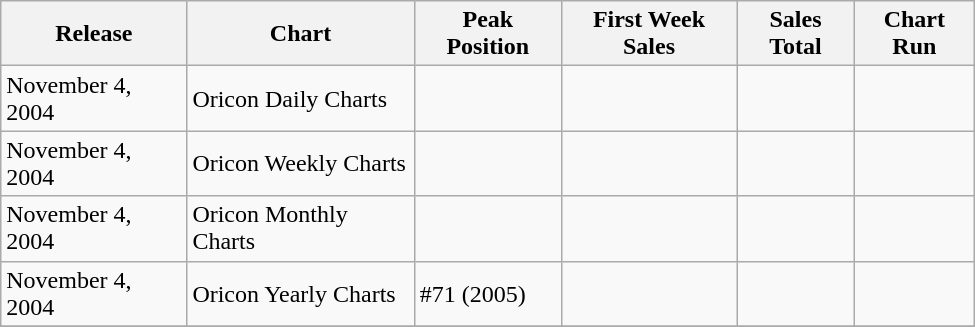<table class="wikitable" width="650px">
<tr>
<th align="left">Release</th>
<th align="left">Chart</th>
<th align="left">Peak Position</th>
<th align="left">First Week Sales</th>
<th align="left">Sales Total</th>
<th align="left">Chart Run</th>
</tr>
<tr>
<td align="left">November 4, 2004</td>
<td align="left">Oricon Daily Charts</td>
<td align="left"></td>
<td></td>
<td></td>
<td></td>
</tr>
<tr>
<td align="left">November 4, 2004</td>
<td align="left">Oricon Weekly Charts</td>
<td align="left"></td>
<td align="left"></td>
<td align="left"></td>
<td align="left"></td>
</tr>
<tr>
<td align="left">November 4, 2004</td>
<td align="left">Oricon Monthly Charts</td>
<td align="left"></td>
<td align="left"></td>
<td align="left"></td>
<td align="left"></td>
</tr>
<tr>
<td align="left">November 4, 2004</td>
<td align="left">Oricon Yearly Charts</td>
<td align="left">#71 (2005)</td>
<td align="left"></td>
<td align="left"></td>
<td align="left"></td>
</tr>
<tr>
</tr>
</table>
